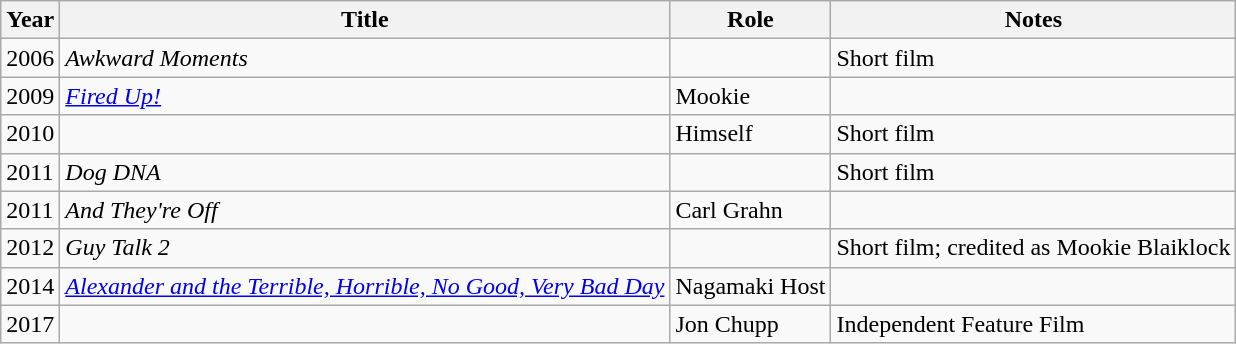<table class="wikitable sortable">
<tr>
<th>Year</th>
<th>Title</th>
<th>Role</th>
<th class="unsortable">Notes</th>
</tr>
<tr>
<td>2006</td>
<td><em>Awkward Moments</em></td>
<td></td>
<td>Short film</td>
</tr>
<tr>
<td>2009</td>
<td><em><a href='#'>Fired Up!</a></em></td>
<td>Mookie</td>
<td></td>
</tr>
<tr>
<td>2010</td>
<td><em></em></td>
<td>Himself</td>
<td>Short film</td>
</tr>
<tr>
<td>2011</td>
<td><em>Dog DNA</em></td>
<td></td>
<td>Short film</td>
</tr>
<tr>
<td>2011</td>
<td><em>And They're Off</em></td>
<td>Carl Grahn</td>
<td></td>
</tr>
<tr>
<td>2012</td>
<td><em>Guy Talk 2</em></td>
<td></td>
<td>Short film; credited as Mookie Blaiklock</td>
</tr>
<tr>
<td>2014</td>
<td><em><a href='#'>Alexander and the Terrible, Horrible, No Good, Very Bad Day</a></em></td>
<td>Nagamaki Host</td>
<td></td>
</tr>
<tr>
<td>2017</td>
<td></td>
<td>Jon Chupp</td>
<td>Independent Feature Film</td>
</tr>
</table>
